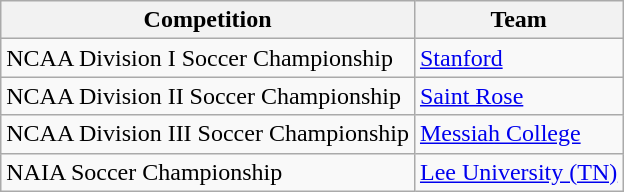<table class="wikitable">
<tr>
<th>Competition</th>
<th>Team</th>
</tr>
<tr>
<td>NCAA Division I Soccer Championship</td>
<td><a href='#'>Stanford</a></td>
</tr>
<tr>
<td>NCAA Division II Soccer Championship</td>
<td><a href='#'>Saint Rose</a></td>
</tr>
<tr>
<td>NCAA Division III Soccer Championship</td>
<td><a href='#'>Messiah College</a></td>
</tr>
<tr>
<td>NAIA Soccer Championship</td>
<td><a href='#'>Lee University (TN)</a></td>
</tr>
</table>
